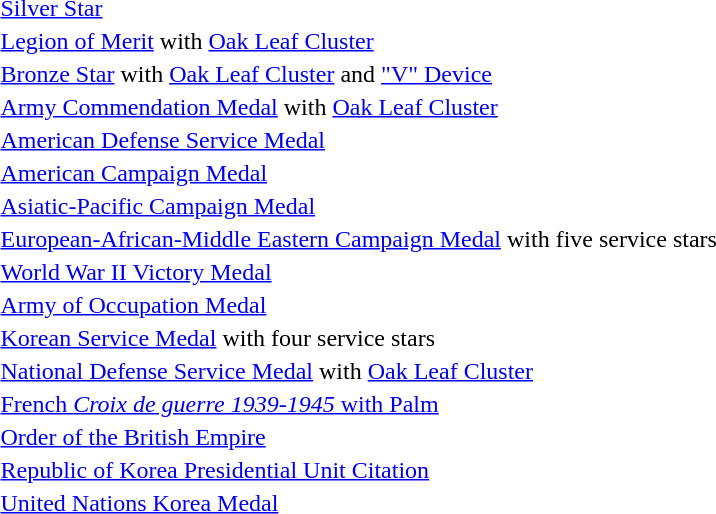<table>
<tr>
<td></td>
<td><a href='#'>Silver Star</a></td>
</tr>
<tr>
<td></td>
<td><a href='#'>Legion of Merit</a> with <a href='#'>Oak Leaf Cluster</a></td>
</tr>
<tr>
<td></td>
<td><a href='#'>Bronze Star</a> with <a href='#'>Oak Leaf Cluster</a> and <a href='#'>"V" Device</a></td>
</tr>
<tr>
<td></td>
<td><a href='#'>Army Commendation Medal</a> with <a href='#'>Oak Leaf Cluster</a></td>
</tr>
<tr>
<td></td>
<td><a href='#'>American Defense Service Medal</a></td>
</tr>
<tr>
<td></td>
<td><a href='#'>American Campaign Medal</a></td>
</tr>
<tr>
<td></td>
<td><a href='#'>Asiatic-Pacific Campaign Medal</a></td>
</tr>
<tr>
<td></td>
<td><a href='#'>European-African-Middle Eastern Campaign Medal</a> with five service stars</td>
</tr>
<tr>
<td></td>
<td><a href='#'>World War II Victory Medal</a></td>
</tr>
<tr>
<td></td>
<td><a href='#'>Army of Occupation Medal</a></td>
</tr>
<tr>
<td></td>
<td><a href='#'>Korean Service Medal</a> with four service stars</td>
</tr>
<tr>
<td></td>
<td><a href='#'>National Defense Service Medal</a> with <a href='#'>Oak Leaf Cluster</a></td>
</tr>
<tr>
<td></td>
<td><a href='#'>French <em>Croix de guerre 1939-1945</em> with Palm</a></td>
</tr>
<tr>
<td></td>
<td><a href='#'>Order of the British Empire</a></td>
</tr>
<tr>
<td></td>
<td><a href='#'>Republic of Korea Presidential Unit Citation</a></td>
</tr>
<tr>
<td></td>
<td><a href='#'>United Nations Korea Medal</a></td>
</tr>
</table>
